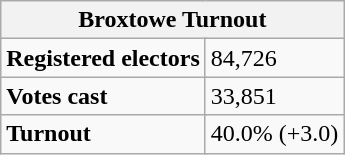<table class="wikitable" border="1">
<tr>
<th colspan="5">Broxtowe Turnout</th>
</tr>
<tr>
<td colspan="2"><strong>Registered electors</strong></td>
<td colspan="3">84,726</td>
</tr>
<tr>
<td colspan="2"><strong>Votes cast</strong></td>
<td colspan="3">33,851</td>
</tr>
<tr>
<td colspan="2"><strong>Turnout</strong></td>
<td colspan="3">40.0% (+3.0)</td>
</tr>
</table>
